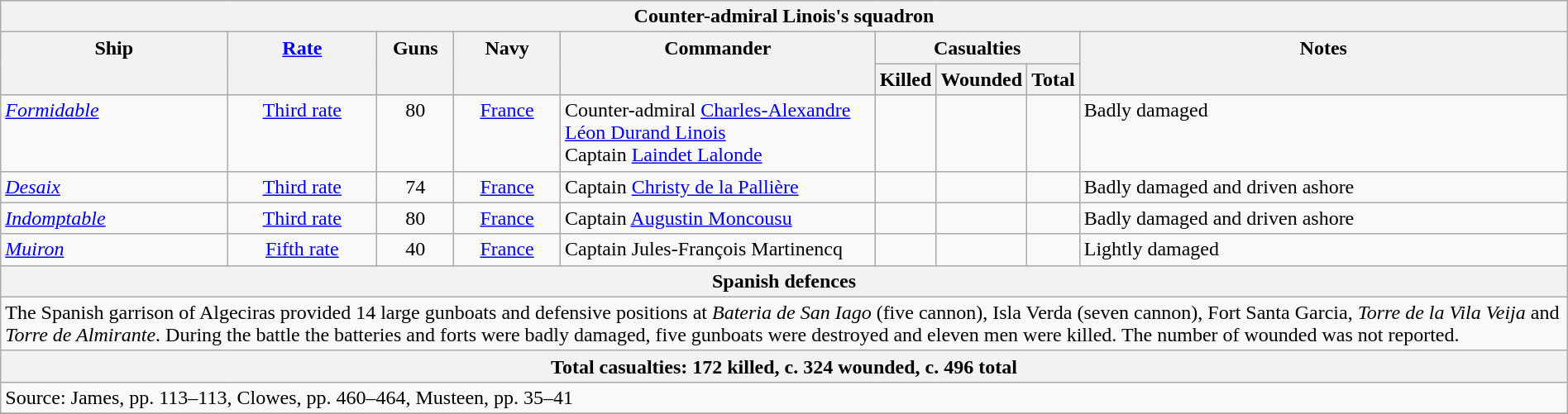<table class="wikitable" width=100%>
<tr valign="top">
<th colspan="9" bgcolor="white">Counter-admiral Linois's squadron</th>
</tr>
<tr valign="top">
<th scope="col" width=15%; align= center rowspan=2>Ship</th>
<th scope="col" width=10%; align= center rowspan=2><a href='#'>Rate</a></th>
<th scope="col" width=5%; align= center rowspan=2>Guns</th>
<th scope="col" width=7%; align= center rowspan=2>Navy</th>
<th scope="col" width=21%; align= center rowspan=2>Commander</th>
<th scope="col" width=9%; align= center colspan=3>Casualties</th>
<th scope="col" width=33%; align= center rowspan=2>Notes</th>
</tr>
<tr valign="top">
<th scope="col" width=3%; align= center>Killed</th>
<th scope="col" width=3%; align= center>Wounded</th>
<th scope="col" width=3%; align= center>Total</th>
</tr>
<tr valign="top">
<td align= left><em><a href='#'>Formidable</a></em></td>
<td align= center><a href='#'>Third rate</a></td>
<td align= center>80</td>
<td align= center><a href='#'>France</a></td>
<td align= left>Counter-admiral <a href='#'>Charles-Alexandre Léon Durand Linois</a><br>Captain <a href='#'>Laindet Lalonde</a> </td>
<td align= right></td>
<td align= right></td>
<td align= right></td>
<td align= left>Badly damaged</td>
</tr>
<tr valign="top">
<td align= left><em><a href='#'>Desaix</a></em></td>
<td align= center><a href='#'>Third rate</a></td>
<td align= center>74</td>
<td align= center><a href='#'>France</a></td>
<td align= left>Captain <a href='#'>Christy de la Pallière</a></td>
<td align= right></td>
<td align= right></td>
<td align= right></td>
<td align= left>Badly damaged and driven ashore</td>
</tr>
<tr valign="top">
<td align= left><em><a href='#'>Indomptable</a></em></td>
<td align= center><a href='#'>Third rate</a></td>
<td align= center>80</td>
<td align= center><a href='#'>France</a></td>
<td align= left>Captain <a href='#'>Augustin Moncousu</a> </td>
<td align= right></td>
<td align= right></td>
<td align= right></td>
<td align= left>Badly damaged and driven ashore</td>
</tr>
<tr valign="top">
<td align= left><em><a href='#'>Muiron</a></em></td>
<td align= center><a href='#'>Fifth rate</a></td>
<td align= center>40</td>
<td align= center><a href='#'>France</a></td>
<td align= left>Captain Jules-François Martinencq</td>
<td align= right></td>
<td align= right></td>
<td align= right></td>
<td align= left>Lightly damaged</td>
</tr>
<tr valign="top">
<th colspan="9" bgcolor="white">Spanish defences</th>
</tr>
<tr valign="top">
<td colspan="9" align="left">The Spanish garrison of Algeciras provided 14 large gunboats and defensive positions at <em>Bateria de San Iago</em> (five cannon), Isla Verda (seven cannon), Fort Santa Garcia, <em>Torre de la Vila Veija</em> and <em>Torre de Almirante</em>. During the battle the batteries and forts were badly damaged, five gunboats were destroyed and eleven men were killed. The number of wounded was not reported.</td>
</tr>
<tr valign="top">
<th colspan="9" bgcolor="white">Total casualties: 172 killed, c. 324 wounded, c. 496 total</th>
</tr>
<tr valign="top">
<td colspan="9" align="left">Source: James, pp. 113–113, Clowes, pp. 460–464, Musteen, pp. 35–41</td>
</tr>
<tr>
</tr>
</table>
